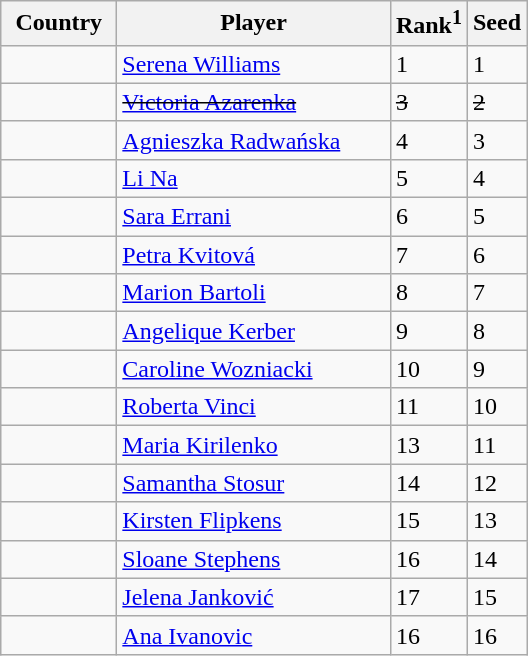<table class="sortable wikitable">
<tr>
<th width="70">Country</th>
<th width="175">Player</th>
<th>Rank<sup>1</sup></th>
<th>Seed</th>
</tr>
<tr>
<td></td>
<td><a href='#'>Serena Williams</a></td>
<td>1</td>
<td>1</td>
</tr>
<tr>
<td><s></s></td>
<td><s><a href='#'>Victoria Azarenka</a></s></td>
<td><s>3</s></td>
<td><s>2</s></td>
</tr>
<tr>
<td></td>
<td><a href='#'>Agnieszka Radwańska</a></td>
<td>4</td>
<td>3</td>
</tr>
<tr>
<td></td>
<td><a href='#'>Li Na</a></td>
<td>5</td>
<td>4</td>
</tr>
<tr>
<td></td>
<td><a href='#'>Sara Errani</a></td>
<td>6</td>
<td>5</td>
</tr>
<tr>
<td></td>
<td><a href='#'>Petra Kvitová</a></td>
<td>7</td>
<td>6</td>
</tr>
<tr>
<td></td>
<td><a href='#'>Marion Bartoli</a></td>
<td>8</td>
<td>7</td>
</tr>
<tr>
<td></td>
<td><a href='#'>Angelique Kerber</a></td>
<td>9</td>
<td>8</td>
</tr>
<tr>
<td></td>
<td><a href='#'>Caroline Wozniacki</a></td>
<td>10</td>
<td>9</td>
</tr>
<tr>
<td></td>
<td><a href='#'>Roberta Vinci</a></td>
<td>11</td>
<td>10</td>
</tr>
<tr>
<td></td>
<td><a href='#'>Maria Kirilenko</a></td>
<td>13</td>
<td>11</td>
</tr>
<tr>
<td></td>
<td><a href='#'>Samantha Stosur</a></td>
<td>14</td>
<td>12</td>
</tr>
<tr>
<td></td>
<td><a href='#'>Kirsten Flipkens</a></td>
<td>15</td>
<td>13</td>
</tr>
<tr>
<td></td>
<td><a href='#'>Sloane Stephens</a></td>
<td>16</td>
<td>14</td>
</tr>
<tr>
<td></td>
<td><a href='#'>Jelena Janković</a></td>
<td>17</td>
<td>15</td>
</tr>
<tr>
<td></td>
<td><a href='#'>Ana Ivanovic</a></td>
<td>16</td>
<td>16</td>
</tr>
</table>
